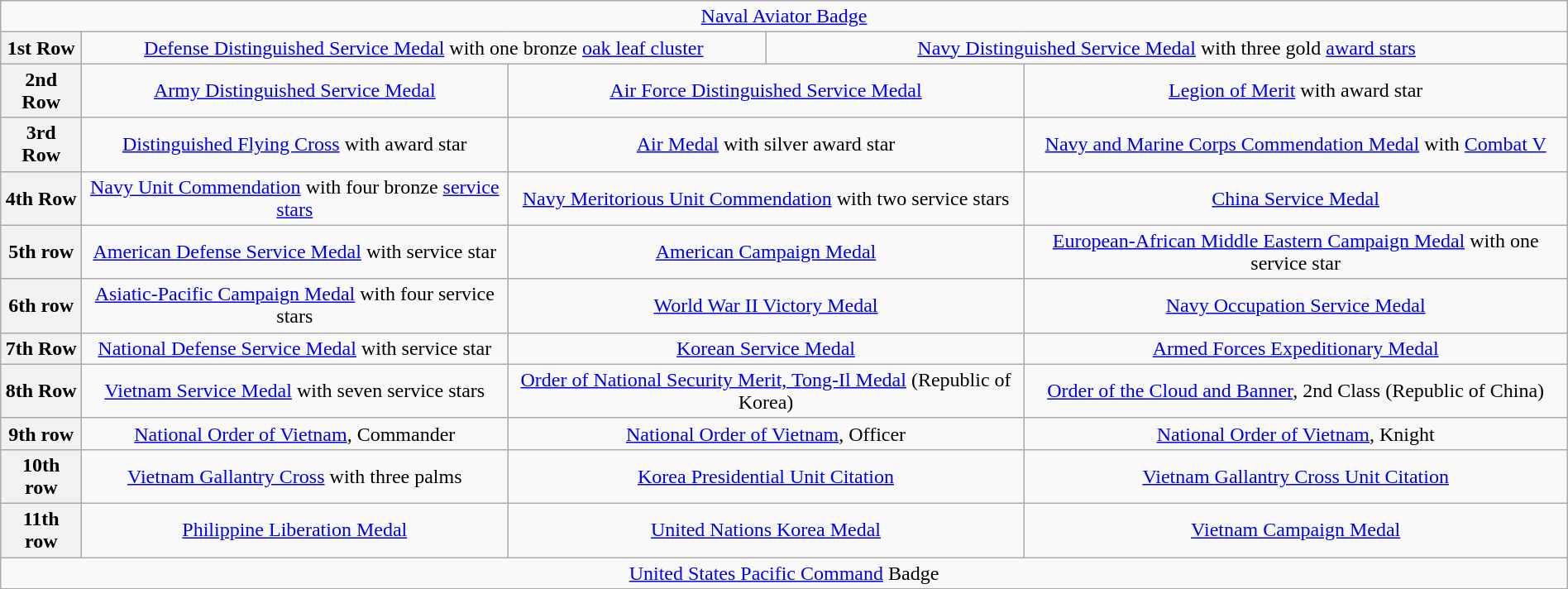<table class="wikitable" style="margin:1em auto; text-align:center;">
<tr>
<td colspan="14"><a href='#'>Naval Aviator Badge</a></td>
</tr>
<tr>
<th>1st Row</th>
<td colspan="6"><a href='#'>Defense Distinguished Service Medal</a> with one bronze <a href='#'>oak leaf cluster</a></td>
<td colspan="6"><a href='#'>Navy Distinguished Service Medal</a> with three gold <a href='#'>award stars</a></td>
</tr>
<tr>
<th>2nd Row</th>
<td colspan="4"><a href='#'>Army Distinguished Service Medal</a></td>
<td colspan="4"><a href='#'>Air Force Distinguished Service Medal</a></td>
<td colspan="4"><a href='#'>Legion of Merit</a> with award star</td>
</tr>
<tr>
<th>3rd Row</th>
<td colspan="4"><a href='#'>Distinguished Flying Cross</a> with award star</td>
<td colspan="4"><a href='#'>Air Medal</a> with silver award star</td>
<td colspan="4"><a href='#'>Navy and Marine Corps Commendation Medal</a> with <a href='#'>Combat V</a></td>
</tr>
<tr>
<th>4th Row</th>
<td colspan="4"><a href='#'>Navy Unit Commendation</a> with four bronze <a href='#'>service stars</a></td>
<td colspan="4"><a href='#'>Navy Meritorious Unit Commendation</a> with two service stars</td>
<td colspan="4"><a href='#'>China Service Medal</a></td>
</tr>
<tr>
<th>5th row</th>
<td colspan="4"><a href='#'>American Defense Service Medal</a> with service star</td>
<td colspan="4"><a href='#'>American Campaign Medal</a></td>
<td colspan="4"><a href='#'>European-African Middle Eastern Campaign Medal</a> with one service star</td>
</tr>
<tr>
<th>6th row</th>
<td colspan="4"><a href='#'>Asiatic-Pacific Campaign Medal</a> with four service stars</td>
<td colspan="4"><a href='#'>World War II Victory Medal</a></td>
<td colspan="4"><a href='#'>Navy Occupation Service Medal</a></td>
</tr>
<tr>
<th>7th Row</th>
<td colspan="4"><a href='#'>National Defense Service Medal</a> with service star</td>
<td colspan="4"><a href='#'>Korean Service Medal</a></td>
<td colspan="4"><a href='#'>Armed Forces Expeditionary Medal</a></td>
</tr>
<tr>
<th>8th Row</th>
<td colspan="4"><a href='#'>Vietnam Service Medal</a> with seven service stars</td>
<td colspan="4"><a href='#'>Order of National Security Merit, Tong-Il Medal</a> (Republic of Korea)</td>
<td colspan="4"><a href='#'>Order of the Cloud and Banner</a>, 2nd Class (Republic of China)</td>
</tr>
<tr>
<th>9th row</th>
<td colspan="4"><a href='#'>National Order of Vietnam</a>, Commander</td>
<td colspan="4"><a href='#'>National Order of Vietnam</a>, Officer</td>
<td colspan="4"><a href='#'>National Order of Vietnam</a>, Knight</td>
</tr>
<tr>
<th>10th row</th>
<td colspan="4"><a href='#'>Vietnam Gallantry Cross</a> with three palms</td>
<td colspan="4"><a href='#'>Korea Presidential Unit Citation</a></td>
<td colspan="4"><a href='#'>Vietnam Gallantry Cross Unit Citation</a></td>
</tr>
<tr>
<th>11th row</th>
<td colspan="4"><a href='#'>Philippine Liberation Medal</a></td>
<td colspan="4"><a href='#'>United Nations Korea Medal</a></td>
<td colspan="4"><a href='#'>Vietnam Campaign Medal</a></td>
</tr>
<tr>
<td colspan="14"><a href='#'>United States Pacific Command</a> Badge</td>
</tr>
<tr>
</tr>
</table>
